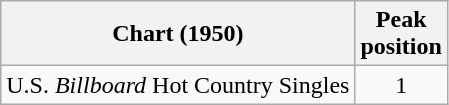<table class="wikitable sortable">
<tr>
<th align="left">Chart (1950)</th>
<th align="center">Peak<br>position</th>
</tr>
<tr>
<td align="left">U.S. <em>Billboard</em> Hot Country Singles</td>
<td align="center">1</td>
</tr>
</table>
